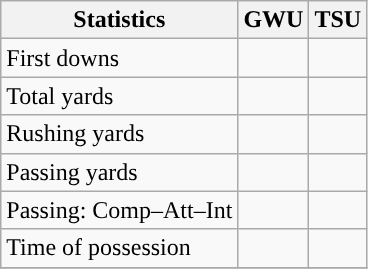<table class="wikitable" style="float: left;">
<tr>
<th>Statistics</th>
<th>GWU</th>
<th>TSU</th>
</tr>
<tr>
<td>First downs</td>
<td></td>
<td></td>
</tr>
<tr>
<td>Total yards</td>
<td></td>
<td></td>
</tr>
<tr>
<td>Rushing yards</td>
<td></td>
<td></td>
</tr>
<tr>
<td>Passing yards</td>
<td></td>
<td></td>
</tr>
<tr>
<td>Passing: Comp–Att–Int</td>
<td></td>
<td></td>
</tr>
<tr>
<td>Time of possession</td>
<td></td>
<td></td>
</tr>
<tr>
</tr>
</table>
